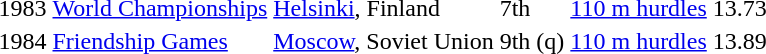<table>
<tr>
<td>1983</td>
<td><a href='#'>World Championships</a></td>
<td><a href='#'>Helsinki</a>, Finland</td>
<td>7th</td>
<td><a href='#'>110 m hurdles</a></td>
<td>13.73</td>
</tr>
<tr>
<td>1984</td>
<td><a href='#'>Friendship Games</a></td>
<td><a href='#'>Moscow</a>, Soviet Union</td>
<td>9th (q)</td>
<td><a href='#'>110 m hurdles</a></td>
<td>13.89</td>
</tr>
</table>
